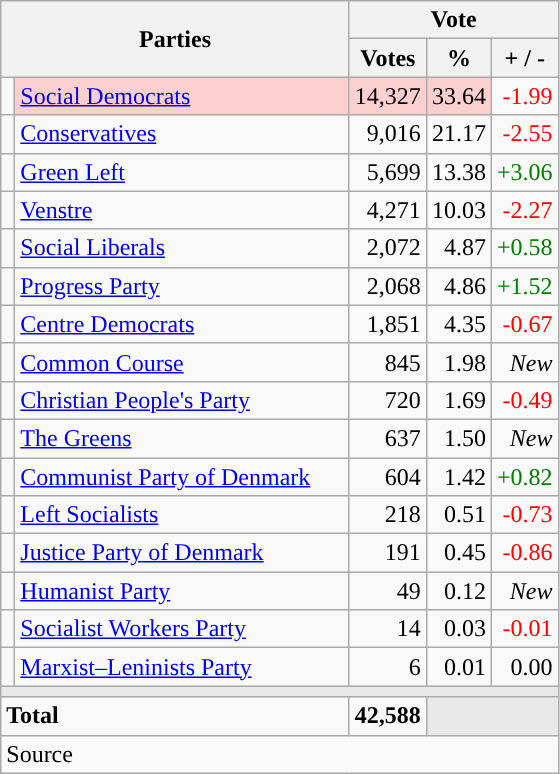<table class="wikitable" style="text-align:right;">
<tr>
<th style="text-align:centre;" rowspan="2" colspan="2" width="225">Parties</th>
<th colspan="3">Vote</th>
</tr>
<tr>
<th width="15">Votes</th>
<th width="15">%</th>
<th width="15">+ / -</th>
</tr>
<tr>
<td width="2" style="color:inherit;background:"></td>
<td bgcolor=#fbd0ce  align="left"><a href='#'>Social Democrats</a></td>
<td bgcolor=#fbd0ce>14,327</td>
<td bgcolor=#fbd0ce>33.64</td>
<td style=color:red;>-1.99</td>
</tr>
<tr>
<td width="2" style="color:inherit;background:"></td>
<td align="left"><a href='#'>Conservatives</a></td>
<td>9,016</td>
<td>21.17</td>
<td style=color:red;>-2.55</td>
</tr>
<tr>
<td width="2" style="color:inherit;background:"></td>
<td align="left"><a href='#'>Green Left</a></td>
<td>5,699</td>
<td>13.38</td>
<td style=color:green;>+3.06</td>
</tr>
<tr>
<td width="2" style="color:inherit;background:"></td>
<td align="left"><a href='#'>Venstre</a></td>
<td>4,271</td>
<td>10.03</td>
<td style=color:red;>-2.27</td>
</tr>
<tr>
<td width="2" style="color:inherit;background:"></td>
<td align="left"><a href='#'>Social Liberals</a></td>
<td>2,072</td>
<td>4.87</td>
<td style=color:green;>+0.58</td>
</tr>
<tr>
<td width="2" style="color:inherit;background:"></td>
<td align="left"><a href='#'>Progress Party</a></td>
<td>2,068</td>
<td>4.86</td>
<td style=color:green;>+1.52</td>
</tr>
<tr>
<td width="2" style="color:inherit;background:"></td>
<td align="left"><a href='#'>Centre Democrats</a></td>
<td>1,851</td>
<td>4.35</td>
<td style=color:red;>-0.67</td>
</tr>
<tr>
<td width="2" style="color:inherit;background:"></td>
<td align="left"><a href='#'>Common Course</a></td>
<td>845</td>
<td>1.98</td>
<td><em>New</em></td>
</tr>
<tr>
<td width="2" style="color:inherit;background:"></td>
<td align="left"><a href='#'>Christian People's Party</a></td>
<td>720</td>
<td>1.69</td>
<td style=color:red;>-0.49</td>
</tr>
<tr>
<td width="2" style="color:inherit;background:"></td>
<td align="left"><a href='#'>The Greens</a></td>
<td>637</td>
<td>1.50</td>
<td><em>New</em></td>
</tr>
<tr>
<td width="2" style="color:inherit;background:"></td>
<td align="left"><a href='#'>Communist Party of Denmark</a></td>
<td>604</td>
<td>1.42</td>
<td style=color:green;>+0.82</td>
</tr>
<tr>
<td width="2" style="color:inherit;background:"></td>
<td align="left"><a href='#'>Left Socialists</a></td>
<td>218</td>
<td>0.51</td>
<td style=color:red;>-0.73</td>
</tr>
<tr>
<td width="2" style="color:inherit;background:"></td>
<td align="left"><a href='#'>Justice Party of Denmark</a></td>
<td>191</td>
<td>0.45</td>
<td style=color:red;>-0.86</td>
</tr>
<tr>
<td width="2" style="color:inherit;background:"></td>
<td align="left"><a href='#'>Humanist Party</a></td>
<td>49</td>
<td>0.12</td>
<td><em>New</em></td>
</tr>
<tr>
<td width="2" style="color:inherit;background:"></td>
<td align="left"><a href='#'>Socialist Workers Party</a></td>
<td>14</td>
<td>0.03</td>
<td style=color:red;>-0.01</td>
</tr>
<tr>
<td width="2" style="color:inherit;background:"></td>
<td align="left"><a href='#'>Marxist–Leninists Party</a></td>
<td>6</td>
<td>0.01</td>
<td>0.00</td>
</tr>
<tr>
<td colspan="7" bgcolor="#E9E9E9"></td>
</tr>
<tr>
<td align="left" colspan="2"><strong>Total</strong></td>
<td><strong>42,588</strong></td>
<td bgcolor="#E9E9E9" colspan="2"></td>
</tr>
<tr>
<td align="left" colspan="6">Source</td>
</tr>
</table>
